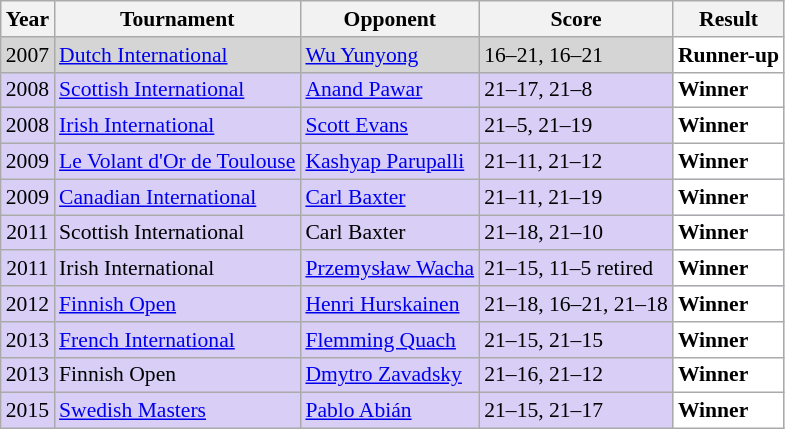<table class="sortable wikitable" style="font-size: 90%;">
<tr>
<th>Year</th>
<th>Tournament</th>
<th>Opponent</th>
<th>Score</th>
<th>Result</th>
</tr>
<tr style="background:#D5D5D5">
<td align="center">2007</td>
<td align="left"><a href='#'>Dutch International</a></td>
<td align="left"> <a href='#'>Wu Yunyong</a></td>
<td align="left">16–21, 16–21</td>
<td style="text-align:left; background:white"> <strong>Runner-up</strong></td>
</tr>
<tr style="background:#D8CEF6">
<td align="center">2008</td>
<td align="left"><a href='#'>Scottish International</a></td>
<td align="left"> <a href='#'>Anand Pawar</a></td>
<td align="left">21–17, 21–8</td>
<td style="text-align:left; background:white"> <strong>Winner</strong></td>
</tr>
<tr style="background:#D8CEF6">
<td align="center">2008</td>
<td align="left"><a href='#'>Irish International</a></td>
<td align="left"> <a href='#'>Scott Evans</a></td>
<td align="left">21–5, 21–19</td>
<td style="text-align:left; background:white"> <strong>Winner</strong></td>
</tr>
<tr style="background:#D8CEF6">
<td align="center">2009</td>
<td align="left"><a href='#'>Le Volant d'Or de Toulouse</a></td>
<td align="left"> <a href='#'>Kashyap Parupalli</a></td>
<td align="left">21–11, 21–12</td>
<td style="text-align:left; background:white"> <strong>Winner</strong></td>
</tr>
<tr style="background:#D8CEF6">
<td align="center">2009</td>
<td align="left"><a href='#'>Canadian International</a></td>
<td align="left"> <a href='#'>Carl Baxter</a></td>
<td align="left">21–11, 21–19</td>
<td style="text-align:left; background:white"> <strong>Winner</strong></td>
</tr>
<tr style="background:#D8CEF6">
<td align="center">2011</td>
<td align="left">Scottish International</td>
<td align="left"> Carl Baxter</td>
<td align="left">21–18, 21–10</td>
<td style="text-align:left; background:white"> <strong>Winner</strong></td>
</tr>
<tr style="background:#D8CEF6">
<td align="center">2011</td>
<td align="left">Irish International</td>
<td align="left"> <a href='#'>Przemysław Wacha</a></td>
<td align="left">21–15, 11–5 retired</td>
<td style="text-align:left; background:white"> <strong>Winner</strong></td>
</tr>
<tr style="background:#D8CEF6">
<td align="center">2012</td>
<td align="left"><a href='#'>Finnish Open</a></td>
<td align="left"> <a href='#'>Henri Hurskainen</a></td>
<td align="left">21–18, 16–21, 21–18</td>
<td style="text-align:left; background:white"> <strong>Winner</strong></td>
</tr>
<tr style="background:#D8CEF6">
<td align="center">2013</td>
<td align="left"><a href='#'>French International</a></td>
<td align="left"> <a href='#'>Flemming Quach</a></td>
<td align="left">21–15, 21–15</td>
<td style="text-align:left; background:white"> <strong>Winner</strong></td>
</tr>
<tr style="background:#D8CEF6">
<td align="center">2013</td>
<td align="left">Finnish Open</td>
<td align="left"> <a href='#'>Dmytro Zavadsky</a></td>
<td align="left">21–16, 21–12</td>
<td style="text-align:left; background:white"> <strong>Winner</strong></td>
</tr>
<tr style="background:#D8CEF6">
<td align="center">2015</td>
<td align="left"><a href='#'>Swedish Masters</a></td>
<td align="left"> <a href='#'>Pablo Abián</a></td>
<td align="left">21–15, 21–17</td>
<td style="text-align:left; background:white"> <strong>Winner</strong></td>
</tr>
</table>
